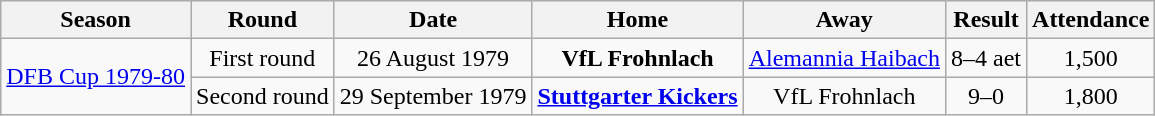<table class="wikitable">
<tr>
<th>Season</th>
<th>Round</th>
<th>Date</th>
<th>Home</th>
<th>Away</th>
<th>Result</th>
<th>Attendance</th>
</tr>
<tr align="center">
<td rowspan=2><a href='#'>DFB Cup 1979-80</a></td>
<td>First round</td>
<td>26 August 1979</td>
<td><strong>VfL Frohnlach</strong></td>
<td><a href='#'>Alemannia Haibach</a></td>
<td>8–4 aet</td>
<td>1,500</td>
</tr>
<tr align="center">
<td>Second round</td>
<td>29 September 1979</td>
<td><strong><a href='#'>Stuttgarter Kickers</a></strong></td>
<td>VfL Frohnlach</td>
<td>9–0</td>
<td>1,800</td>
</tr>
</table>
